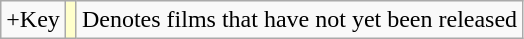<table class="wikitable">
<tr>
<td>+Key</td>
<td style="background:#ffc;"></td>
<td>Denotes films that have not yet been released</td>
</tr>
</table>
